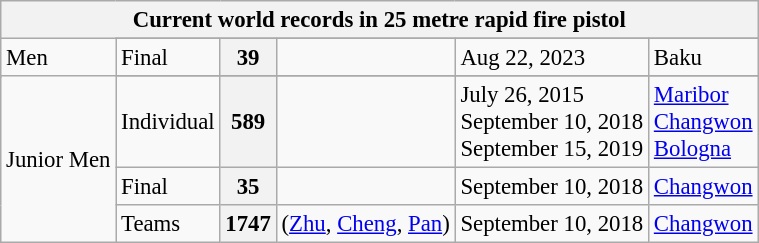<table class="wikitable" style="font-size: 95%">
<tr>
<th colspan=9>Current world records in 25 metre rapid fire pistol</th>
</tr>
<tr>
<td rowspan=3>Men<br></td>
</tr>
<tr>
<td>Final</td>
<th>39</th>
<td></td>
<td>Aug 22, 2023</td>
<td>Baku </td>
</tr>
<tr>
</tr>
<tr>
<td rowspan=3>Junior Men</td>
<td>Individual</td>
<th>589</th>
<td> <br>  <br> </td>
<td>July 26, 2015 <br> September 10, 2018 <br> September 15, 2019</td>
<td><a href='#'>Maribor</a>  <br> <a href='#'>Changwon</a>  <br> <a href='#'>Bologna</a> </td>
</tr>
<tr>
<td>Final</td>
<th>35</th>
<td></td>
<td>September 10, 2018</td>
<td><a href='#'>Changwon</a> </td>
</tr>
<tr>
<td>Teams</td>
<th>1747</th>
<td> (<a href='#'>Zhu</a>, <a href='#'>Cheng</a>, <a href='#'>Pan</a>)</td>
<td>September 10, 2018</td>
<td><a href='#'>Changwon</a> </td>
</tr>
</table>
